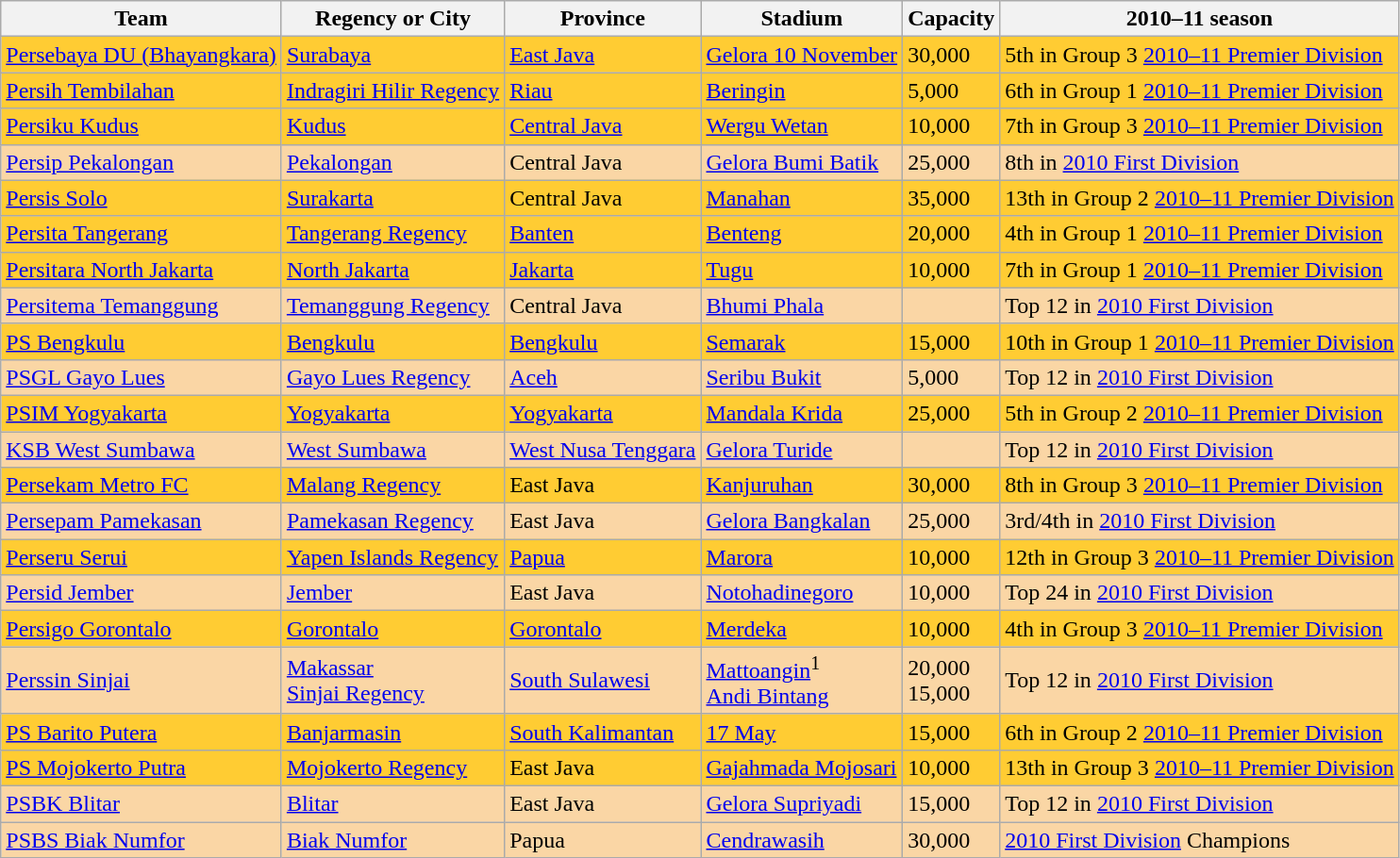<table class="wikitable sortable">
<tr>
<th>Team</th>
<th>Regency or City</th>
<th>Province</th>
<th>Stadium</th>
<th>Capacity</th>
<th>2010–11 season</th>
</tr>
<tr style="background:#FFCC33;">
<td><a href='#'>Persebaya DU (Bhayangkara)</a></td>
<td><a href='#'>Surabaya</a></td>
<td><a href='#'>East Java</a></td>
<td><a href='#'>Gelora 10 November</a></td>
<td>30,000</td>
<td>5th in Group 3 <a href='#'>2010–11 Premier Division</a></td>
</tr>
<tr style="background:#FFCC33;">
<td><a href='#'>Persih Tembilahan</a></td>
<td><a href='#'>Indragiri Hilir Regency</a></td>
<td><a href='#'>Riau</a></td>
<td><a href='#'>Beringin</a></td>
<td>5,000</td>
<td>6th in Group 1 <a href='#'>2010–11 Premier Division</a></td>
</tr>
<tr style="background:#FFCC33;">
<td><a href='#'>Persiku Kudus</a></td>
<td><a href='#'>Kudus</a></td>
<td><a href='#'>Central Java</a></td>
<td><a href='#'>Wergu Wetan</a></td>
<td>10,000</td>
<td>7th in Group 3 <a href='#'>2010–11 Premier Division</a></td>
</tr>
<tr style="background:#FAD6A5;">
<td><a href='#'>Persip Pekalongan</a></td>
<td><a href='#'>Pekalongan</a></td>
<td>Central Java</td>
<td><a href='#'>Gelora Bumi Batik</a></td>
<td>25,000</td>
<td>8th in <a href='#'>2010 First Division</a></td>
</tr>
<tr style="background:#FFCC33;">
<td><a href='#'>Persis Solo</a></td>
<td><a href='#'>Surakarta</a></td>
<td>Central Java</td>
<td><a href='#'>Manahan</a></td>
<td>35,000</td>
<td>13th in Group 2 <a href='#'>2010–11 Premier Division</a></td>
</tr>
<tr style="background:#FFCC33;">
<td><a href='#'>Persita Tangerang</a></td>
<td><a href='#'>Tangerang Regency</a></td>
<td><a href='#'>Banten</a></td>
<td><a href='#'>Benteng</a></td>
<td>20,000</td>
<td>4th in Group 1 <a href='#'>2010–11 Premier Division</a></td>
</tr>
<tr style="background:#FFCC33;">
<td><a href='#'>Persitara North Jakarta</a></td>
<td><a href='#'>North Jakarta</a></td>
<td><a href='#'>Jakarta</a></td>
<td><a href='#'>Tugu</a></td>
<td>10,000</td>
<td>7th in Group 1 <a href='#'>2010–11 Premier Division</a></td>
</tr>
<tr style="background:#FAD6A5;">
<td><a href='#'>Persitema Temanggung</a></td>
<td><a href='#'>Temanggung Regency</a></td>
<td>Central Java</td>
<td><a href='#'>Bhumi Phala</a></td>
<td></td>
<td>Top 12 in <a href='#'>2010 First Division</a></td>
</tr>
<tr style="background:#FFCC33;">
<td><a href='#'>PS Bengkulu</a></td>
<td><a href='#'>Bengkulu</a></td>
<td><a href='#'>Bengkulu</a></td>
<td><a href='#'>Semarak</a></td>
<td>15,000</td>
<td>10th in Group 1 <a href='#'>2010–11 Premier Division</a></td>
</tr>
<tr style="background:#FAD6A5;">
<td><a href='#'>PSGL Gayo Lues</a></td>
<td><a href='#'>Gayo Lues Regency</a></td>
<td><a href='#'>Aceh</a></td>
<td><a href='#'>Seribu Bukit</a></td>
<td>5,000</td>
<td>Top 12 in <a href='#'>2010 First Division</a></td>
</tr>
<tr style="background:#FFCC33;">
<td><a href='#'>PSIM Yogyakarta</a></td>
<td><a href='#'>Yogyakarta</a></td>
<td><a href='#'>Yogyakarta</a></td>
<td><a href='#'>Mandala Krida</a></td>
<td>25,000</td>
<td>5th in Group 2 <a href='#'>2010–11 Premier Division</a></td>
</tr>
<tr style="background:#FAD6A5;">
<td><a href='#'>KSB West Sumbawa</a></td>
<td><a href='#'>West Sumbawa</a></td>
<td><a href='#'>West Nusa Tenggara</a></td>
<td><a href='#'>Gelora Turide</a></td>
<td></td>
<td>Top 12 in <a href='#'>2010 First Division</a></td>
</tr>
<tr style="background:#FFCC33;">
<td><a href='#'>Persekam Metro FC</a></td>
<td><a href='#'>Malang Regency</a></td>
<td>East Java</td>
<td><a href='#'>Kanjuruhan</a></td>
<td>30,000</td>
<td>8th in Group 3 <a href='#'>2010–11 Premier Division</a></td>
</tr>
<tr style="background:#FAD6A5;">
<td><a href='#'>Persepam Pamekasan</a></td>
<td><a href='#'>Pamekasan Regency</a></td>
<td>East Java</td>
<td><a href='#'>Gelora Bangkalan</a></td>
<td>25,000</td>
<td>3rd/4th in <a href='#'>2010 First Division</a></td>
</tr>
<tr style="background:#FFCC33;">
<td><a href='#'>Perseru Serui</a></td>
<td><a href='#'>Yapen Islands Regency</a></td>
<td><a href='#'>Papua</a></td>
<td><a href='#'>Marora</a></td>
<td>10,000</td>
<td>12th in Group 3 <a href='#'>2010–11 Premier Division</a></td>
</tr>
<tr style="background:#FAD6A5;">
<td><a href='#'>Persid Jember</a></td>
<td><a href='#'>Jember</a></td>
<td>East Java</td>
<td><a href='#'>Notohadinegoro</a></td>
<td>10,000</td>
<td>Top 24 in <a href='#'>2010 First Division</a></td>
</tr>
<tr style="background:#FFCC33;">
<td><a href='#'>Persigo Gorontalo</a></td>
<td><a href='#'>Gorontalo</a></td>
<td><a href='#'>Gorontalo</a></td>
<td><a href='#'>Merdeka</a></td>
<td>10,000</td>
<td>4th in Group 3 <a href='#'>2010–11 Premier Division</a></td>
</tr>
<tr style="background:#FAD6A5;">
<td><a href='#'>Perssin Sinjai</a></td>
<td><a href='#'>Makassar</a><br><a href='#'>Sinjai Regency</a></td>
<td><a href='#'>South Sulawesi</a></td>
<td><a href='#'>Mattoangin</a><sup>1</sup><br><a href='#'>Andi Bintang</a></td>
<td>20,000<br>15,000</td>
<td>Top 12 in <a href='#'>2010 First Division</a></td>
</tr>
<tr style="background:#FFCC33;">
<td><a href='#'>PS Barito Putera</a></td>
<td><a href='#'>Banjarmasin</a></td>
<td><a href='#'>South Kalimantan</a></td>
<td><a href='#'>17 May</a></td>
<td>15,000</td>
<td>6th in Group 2 <a href='#'>2010–11 Premier Division</a></td>
</tr>
<tr style="background:#FFCC33;">
<td><a href='#'>PS Mojokerto Putra</a></td>
<td><a href='#'>Mojokerto Regency</a></td>
<td>East Java</td>
<td><a href='#'>Gajahmada Mojosari</a></td>
<td>10,000</td>
<td>13th in Group 3 <a href='#'>2010–11 Premier Division</a></td>
</tr>
<tr style="background:#FAD6A5;">
<td><a href='#'>PSBK Blitar</a></td>
<td><a href='#'>Blitar</a></td>
<td>East Java</td>
<td><a href='#'>Gelora Supriyadi</a></td>
<td>15,000</td>
<td>Top 12 in <a href='#'>2010 First Division</a></td>
</tr>
<tr style="background:#FAD6A5;">
<td><a href='#'>PSBS Biak Numfor</a></td>
<td><a href='#'>Biak Numfor</a></td>
<td>Papua</td>
<td><a href='#'>Cendrawasih</a></td>
<td>30,000</td>
<td><a href='#'>2010 First Division</a> Champions</td>
</tr>
</table>
